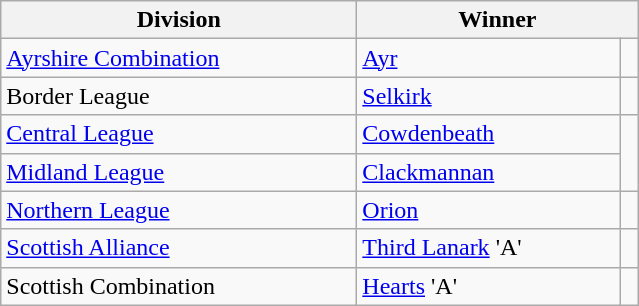<table class="wikitable">
<tr>
<th width=230>Division</th>
<th colspan= "2" width=180>Winner</th>
</tr>
<tr>
<td><a href='#'>Ayrshire Combination</a></td>
<td><a href='#'>Ayr</a></td>
<td></td>
</tr>
<tr>
<td>Border League</td>
<td><a href='#'>Selkirk</a></td>
<td></td>
</tr>
<tr>
<td><a href='#'>Central League</a></td>
<td><a href='#'>Cowdenbeath</a></td>
<td rowspan= "2"></td>
</tr>
<tr>
<td><a href='#'>Midland League</a></td>
<td><a href='#'>Clackmannan</a></td>
</tr>
<tr>
<td><a href='#'>Northern League</a></td>
<td><a href='#'>Orion</a></td>
<td></td>
</tr>
<tr>
<td><a href='#'>Scottish Alliance</a></td>
<td><a href='#'>Third Lanark</a> 'A'</td>
<td></td>
</tr>
<tr>
<td>Scottish Combination</td>
<td><a href='#'>Hearts</a> 'A'</td>
<td></td>
</tr>
</table>
